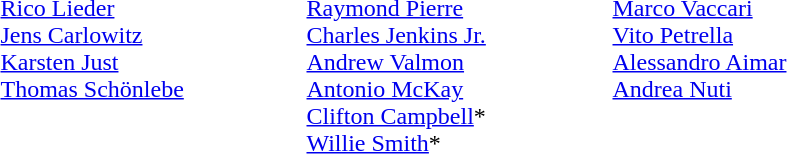<table>
<tr>
<td width=200 valign=top><em></em><br><a href='#'>Rico Lieder</a><br><a href='#'>Jens Carlowitz</a><br><a href='#'>Karsten Just</a><br><a href='#'>Thomas Schönlebe</a></td>
<td width=200 valign=top><em></em><br><a href='#'>Raymond Pierre</a><br><a href='#'>Charles Jenkins Jr.</a><br><a href='#'>Andrew Valmon</a><br><a href='#'>Antonio McKay</a><br><a href='#'>Clifton Campbell</a>*<br><a href='#'>Willie Smith</a>*</td>
<td width=200 valign=top><em></em><br><a href='#'>Marco Vaccari</a><br><a href='#'>Vito Petrella</a><br><a href='#'>Alessandro Aimar</a><br><a href='#'>Andrea Nuti</a></td>
</tr>
</table>
